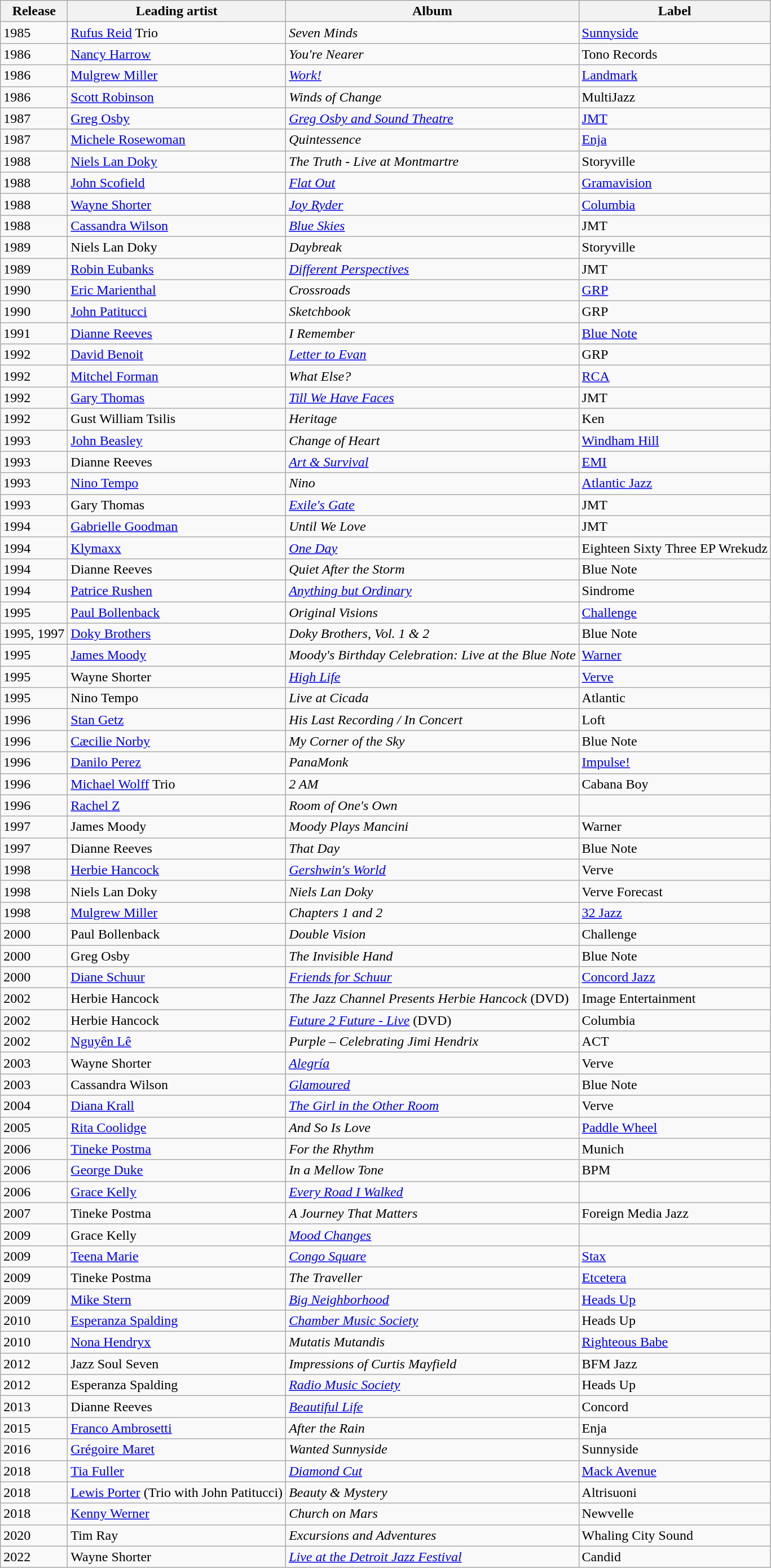<table class="wikitable sortable">
<tr>
<th>Release</th>
<th>Leading artist</th>
<th>Album</th>
<th>Label</th>
</tr>
<tr>
<td>1985</td>
<td><a href='#'>Rufus Reid</a> Trio</td>
<td><em>Seven Minds</em></td>
<td><a href='#'>Sunnyside</a></td>
</tr>
<tr>
<td>1986</td>
<td><a href='#'>Nancy Harrow</a></td>
<td><em>You're Nearer</em></td>
<td>Tono Records</td>
</tr>
<tr>
<td>1986</td>
<td><a href='#'>Mulgrew Miller</a></td>
<td><em><a href='#'>Work!</a></em></td>
<td><a href='#'>Landmark</a></td>
</tr>
<tr>
<td>1986</td>
<td><a href='#'>Scott Robinson</a></td>
<td><em>Winds of Change</em></td>
<td>MultiJazz</td>
</tr>
<tr>
<td>1987</td>
<td><a href='#'>Greg Osby</a></td>
<td><em><a href='#'>Greg Osby and Sound Theatre</a></em></td>
<td><a href='#'>JMT</a></td>
</tr>
<tr>
<td>1987</td>
<td><a href='#'>Michele Rosewoman</a></td>
<td><em>Quintessence</em></td>
<td><a href='#'>Enja</a></td>
</tr>
<tr>
<td>1988</td>
<td><a href='#'>Niels Lan Doky</a></td>
<td><em>The Truth - Live at Montmartre</em></td>
<td>Storyville</td>
</tr>
<tr>
<td>1988</td>
<td><a href='#'>John Scofield</a></td>
<td><em><a href='#'>Flat Out</a></em></td>
<td><a href='#'>Gramavision</a></td>
</tr>
<tr>
<td>1988</td>
<td><a href='#'>Wayne Shorter</a></td>
<td><em><a href='#'>Joy Ryder</a></em></td>
<td><a href='#'>Columbia</a></td>
</tr>
<tr>
<td>1988</td>
<td><a href='#'>Cassandra Wilson</a></td>
<td><em><a href='#'>Blue Skies</a></em></td>
<td>JMT</td>
</tr>
<tr>
<td>1989</td>
<td>Niels Lan Doky</td>
<td><em>Daybreak</em></td>
<td>Storyville</td>
</tr>
<tr>
<td>1989</td>
<td><a href='#'>Robin Eubanks</a></td>
<td><em><a href='#'>Different Perspectives</a></em></td>
<td>JMT</td>
</tr>
<tr>
<td>1990</td>
<td><a href='#'>Eric Marienthal</a></td>
<td><em>Crossroads</em></td>
<td><a href='#'>GRP</a></td>
</tr>
<tr>
<td>1990</td>
<td><a href='#'>John Patitucci</a></td>
<td><em>Sketchbook</em></td>
<td>GRP</td>
</tr>
<tr>
<td>1991</td>
<td><a href='#'>Dianne Reeves</a></td>
<td><em>I Remember</em></td>
<td><a href='#'>Blue Note</a></td>
</tr>
<tr>
<td>1992</td>
<td><a href='#'>David Benoit</a></td>
<td><em><a href='#'>Letter to Evan</a></em></td>
<td>GRP</td>
</tr>
<tr>
<td>1992</td>
<td><a href='#'>Mitchel Forman</a></td>
<td><em>What Else?</em></td>
<td><a href='#'>RCA</a></td>
</tr>
<tr>
<td>1992</td>
<td><a href='#'>Gary Thomas</a></td>
<td><em><a href='#'>Till We Have Faces</a></em></td>
<td>JMT</td>
</tr>
<tr>
<td>1992</td>
<td>Gust William Tsilis</td>
<td><em>Heritage</em></td>
<td>Ken</td>
</tr>
<tr>
<td>1993</td>
<td><a href='#'>John Beasley</a></td>
<td><em>Change of Heart</em></td>
<td><a href='#'>Windham Hill</a></td>
</tr>
<tr>
<td>1993</td>
<td>Dianne Reeves</td>
<td><em><a href='#'>Art & Survival</a></em></td>
<td><a href='#'>EMI</a></td>
</tr>
<tr>
<td>1993</td>
<td><a href='#'>Nino Tempo</a></td>
<td><em>Nino</em></td>
<td><a href='#'>Atlantic Jazz</a></td>
</tr>
<tr>
<td>1993</td>
<td>Gary Thomas</td>
<td><em><a href='#'>Exile's Gate</a></em></td>
<td>JMT</td>
</tr>
<tr>
<td>1994</td>
<td><a href='#'>Gabrielle Goodman</a></td>
<td><em>Until We Love</em></td>
<td>JMT</td>
</tr>
<tr>
<td>1994</td>
<td><a href='#'>Klymaxx</a></td>
<td><em><a href='#'>One Day</a></em></td>
<td>Eighteen Sixty Three EP Wrekudz</td>
</tr>
<tr>
<td>1994</td>
<td>Dianne Reeves</td>
<td><em>Quiet After the Storm</em></td>
<td>Blue Note</td>
</tr>
<tr>
<td>1994</td>
<td><a href='#'>Patrice Rushen</a></td>
<td><em><a href='#'>Anything but Ordinary</a></em></td>
<td>Sindrome</td>
</tr>
<tr>
<td>1995</td>
<td><a href='#'>Paul Bollenback</a></td>
<td><em>Original Visions</em></td>
<td><a href='#'>Challenge</a></td>
</tr>
<tr>
<td>1995, 1997</td>
<td><a href='#'>Doky Brothers</a></td>
<td><em>Doky Brothers, Vol. 1 & 2</em></td>
<td>Blue Note</td>
</tr>
<tr>
<td>1995</td>
<td><a href='#'>James Moody</a></td>
<td><em>Moody's Birthday Celebration: Live at the Blue Note</em></td>
<td><a href='#'>Warner</a></td>
</tr>
<tr>
<td>1995</td>
<td>Wayne Shorter</td>
<td><em><a href='#'>High Life</a></em></td>
<td><a href='#'>Verve</a></td>
</tr>
<tr>
<td>1995</td>
<td>Nino Tempo</td>
<td><em>Live at Cicada</em></td>
<td>Atlantic</td>
</tr>
<tr>
<td>1996</td>
<td><a href='#'>Stan Getz</a></td>
<td><em>His Last Recording / In Concert</em></td>
<td>Loft</td>
</tr>
<tr>
<td>1996</td>
<td><a href='#'>Cæcilie Norby</a></td>
<td><em>My Corner of the Sky</em></td>
<td>Blue Note</td>
</tr>
<tr>
<td>1996</td>
<td><a href='#'>Danilo Perez</a></td>
<td><em>PanaMonk</em></td>
<td><a href='#'>Impulse!</a></td>
</tr>
<tr>
<td>1996</td>
<td><a href='#'>Michael Wolff</a> Trio</td>
<td><em>2 AM</em></td>
<td>Cabana Boy</td>
</tr>
<tr>
<td>1996</td>
<td><a href='#'>Rachel Z</a></td>
<td><em>Room of One's Own</em></td>
<td></td>
</tr>
<tr>
<td>1997</td>
<td>James Moody</td>
<td><em>Moody Plays Mancini</em></td>
<td>Warner</td>
</tr>
<tr>
<td>1997</td>
<td>Dianne Reeves</td>
<td><em>That Day</em></td>
<td>Blue Note</td>
</tr>
<tr>
<td>1998</td>
<td><a href='#'>Herbie Hancock</a></td>
<td><em><a href='#'>Gershwin's World</a></em></td>
<td>Verve</td>
</tr>
<tr>
<td>1998</td>
<td>Niels Lan Doky</td>
<td><em>Niels Lan Doky</em></td>
<td>Verve Forecast</td>
</tr>
<tr>
<td>1998</td>
<td><a href='#'>Mulgrew Miller</a></td>
<td><em>Chapters 1 and 2</em></td>
<td><a href='#'>32 Jazz</a></td>
</tr>
<tr>
<td>2000</td>
<td>Paul Bollenback</td>
<td><em>Double Vision</em></td>
<td>Challenge</td>
</tr>
<tr>
<td>2000</td>
<td>Greg Osby</td>
<td><em>The Invisible Hand</em></td>
<td>Blue Note</td>
</tr>
<tr>
<td>2000</td>
<td><a href='#'>Diane Schuur</a></td>
<td><em><a href='#'>Friends for Schuur</a></em></td>
<td><a href='#'>Concord Jazz</a></td>
</tr>
<tr>
<td>2002</td>
<td>Herbie Hancock</td>
<td><em>The Jazz Channel Presents Herbie Hancock</em> (DVD)</td>
<td>Image Entertainment</td>
</tr>
<tr>
<td>2002</td>
<td>Herbie Hancock</td>
<td><em><a href='#'>Future 2 Future - Live</a></em> (DVD)</td>
<td>Columbia</td>
</tr>
<tr>
<td>2002</td>
<td><a href='#'>Nguyên Lê</a></td>
<td><em>Purple – Celebrating Jimi Hendrix</em></td>
<td>ACT</td>
</tr>
<tr>
<td>2003</td>
<td>Wayne Shorter</td>
<td><em><a href='#'>Alegría</a></em></td>
<td>Verve</td>
</tr>
<tr>
<td>2003</td>
<td>Cassandra Wilson</td>
<td><em><a href='#'>Glamoured</a></em></td>
<td>Blue Note</td>
</tr>
<tr>
<td>2004</td>
<td><a href='#'>Diana Krall</a></td>
<td><em><a href='#'>The Girl in the Other Room</a></em></td>
<td>Verve</td>
</tr>
<tr>
<td>2005</td>
<td><a href='#'>Rita Coolidge</a></td>
<td><em>And So Is Love</em></td>
<td><a href='#'>Paddle Wheel</a></td>
</tr>
<tr>
<td>2006</td>
<td><a href='#'>Tineke Postma</a></td>
<td><em>For the Rhythm</em></td>
<td>Munich</td>
</tr>
<tr>
<td>2006</td>
<td><a href='#'>George Duke</a></td>
<td><em>In a Mellow Tone</em></td>
<td>BPM</td>
</tr>
<tr>
<td>2006</td>
<td><a href='#'>Grace Kelly</a></td>
<td><em><a href='#'>Every Road I Walked</a></em></td>
<td></td>
</tr>
<tr>
<td>2007</td>
<td>Tineke Postma</td>
<td><em>A Journey That Matters</em></td>
<td>Foreign Media Jazz</td>
</tr>
<tr>
<td>2009</td>
<td>Grace Kelly</td>
<td><em><a href='#'>Mood Changes</a></em></td>
<td></td>
</tr>
<tr>
<td>2009</td>
<td><a href='#'>Teena Marie</a></td>
<td><em><a href='#'>Congo Square</a></em></td>
<td><a href='#'>Stax</a></td>
</tr>
<tr>
<td>2009</td>
<td>Tineke Postma</td>
<td><em>The Traveller</em></td>
<td><a href='#'>Etcetera</a></td>
</tr>
<tr>
<td>2009</td>
<td><a href='#'>Mike Stern</a></td>
<td><em><a href='#'>Big Neighborhood</a></em></td>
<td><a href='#'>Heads Up</a></td>
</tr>
<tr>
<td>2010</td>
<td><a href='#'>Esperanza Spalding</a></td>
<td><em><a href='#'>Chamber Music Society</a></em></td>
<td>Heads Up</td>
</tr>
<tr>
<td>2010</td>
<td><a href='#'>Nona Hendryx</a></td>
<td><em>Mutatis Mutandis</em></td>
<td><a href='#'>Righteous Babe</a></td>
</tr>
<tr>
<td>2012</td>
<td>Jazz Soul Seven</td>
<td><em>Impressions of Curtis Mayfield</em></td>
<td>BFM Jazz</td>
</tr>
<tr>
<td>2012</td>
<td>Esperanza Spalding</td>
<td><em><a href='#'>Radio Music Society</a></em></td>
<td>Heads Up</td>
</tr>
<tr>
<td>2013</td>
<td>Dianne Reeves</td>
<td><em><a href='#'>Beautiful Life</a></em></td>
<td>Concord</td>
</tr>
<tr>
<td>2015</td>
<td><a href='#'>Franco Ambrosetti</a></td>
<td><em>After the Rain</em></td>
<td>Enja</td>
</tr>
<tr>
<td>2016</td>
<td><a href='#'>Grégoire Maret</a></td>
<td><em>Wanted Sunnyside</em></td>
<td>Sunnyside</td>
</tr>
<tr>
<td>2018</td>
<td><a href='#'>Tia Fuller</a></td>
<td><em><a href='#'>Diamond Cut</a></em></td>
<td><a href='#'>Mack Avenue</a></td>
</tr>
<tr>
<td>2018</td>
<td><a href='#'>Lewis Porter</a> (Trio with John Patitucci)</td>
<td><em>Beauty & Mystery</em></td>
<td>Altrisuoni</td>
</tr>
<tr>
<td>2018</td>
<td><a href='#'>Kenny Werner</a></td>
<td><em>Church on Mars</em></td>
<td>Newvelle</td>
</tr>
<tr>
<td>2020</td>
<td>Tim Ray</td>
<td><em>Excursions and Adventures</em></td>
<td>Whaling City Sound</td>
</tr>
<tr>
<td>2022</td>
<td>Wayne Shorter</td>
<td><em><a href='#'>Live at the Detroit Jazz Festival</a></em></td>
<td>Candid</td>
</tr>
</table>
